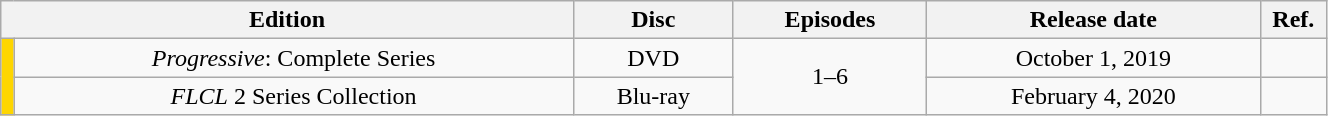<table class="wikitable" style="text-align: center; width: 70%;">
<tr>
<th colspan="2">Edition</th>
<th>Disc</th>
<th>Episodes</th>
<th>Release date</th>
<th width="5%">Ref.</th>
</tr>
<tr>
<td rowspan="2" width="1%" style="background: #FED600;"></td>
<td><em>Progressive</em>: Complete Series</td>
<td>DVD</td>
<td rowspan="2">1–6</td>
<td>October 1, 2019</td>
<td></td>
</tr>
<tr>
<td><em>FLCL</em> 2 Series Collection</td>
<td>Blu-ray</td>
<td>February 4, 2020</td>
<td></td>
</tr>
</table>
